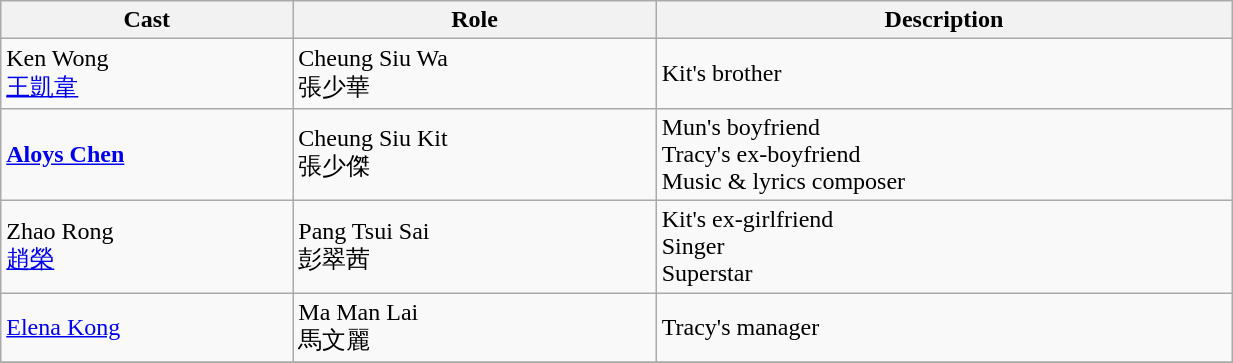<table class="wikitable" width="65%">
<tr>
<th>Cast</th>
<th>Role</th>
<th>Description</th>
</tr>
<tr>
<td>Ken Wong<br><a href='#'>王凱韋</a></td>
<td>Cheung Siu Wa<br>張少華</td>
<td>Kit's brother</td>
</tr>
<tr>
<td><strong><a href='#'>Aloys Chen</a></strong></td>
<td>Cheung Siu Kit<br>張少傑</td>
<td>Mun's boyfriend<br>Tracy's ex-boyfriend<br>Music & lyrics composer</td>
</tr>
<tr>
<td>Zhao Rong<br><a href='#'>趙榮</a></td>
<td>Pang Tsui Sai<br>彭翠茜</td>
<td>Kit's ex-girlfriend<br>Singer<br>Superstar</td>
</tr>
<tr>
<td><a href='#'>Elena Kong</a></td>
<td>Ma Man Lai<br>馬文麗</td>
<td>Tracy's manager</td>
</tr>
<tr>
</tr>
</table>
